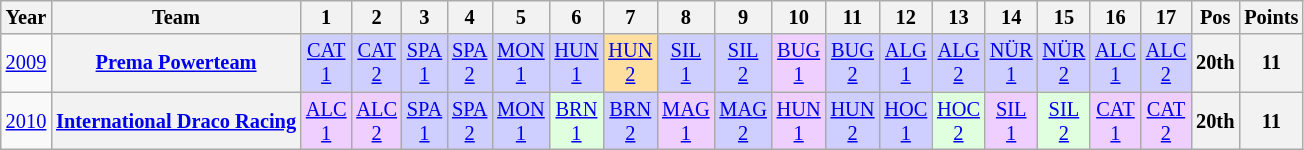<table class="wikitable" style="text-align:center; font-size:85%">
<tr>
<th>Year</th>
<th>Team</th>
<th>1</th>
<th>2</th>
<th>3</th>
<th>4</th>
<th>5</th>
<th>6</th>
<th>7</th>
<th>8</th>
<th>9</th>
<th>10</th>
<th>11</th>
<th>12</th>
<th>13</th>
<th>14</th>
<th>15</th>
<th>16</th>
<th>17</th>
<th>Pos</th>
<th>Points</th>
</tr>
<tr>
<td><a href='#'>2009</a></td>
<th nowrap><a href='#'>Prema Powerteam</a></th>
<td style="background:#CFCFFF;"><a href='#'>CAT<br>1</a><br></td>
<td style="background:#CFCFFF;"><a href='#'>CAT<br>2</a><br></td>
<td style="background:#CFCFFF;"><a href='#'>SPA<br>1</a><br></td>
<td style="background:#CFCFFF;"><a href='#'>SPA<br>2</a><br></td>
<td style="background:#CFCFFF;"><a href='#'>MON<br>1</a><br></td>
<td style="background:#CFCFFF;"><a href='#'>HUN<br>1</a><br></td>
<td style="background:#FFDF9F;"><a href='#'>HUN<br>2</a><br></td>
<td style="background:#CFCFFF;"><a href='#'>SIL<br>1</a><br></td>
<td style="background:#CFCFFF;"><a href='#'>SIL<br>2</a><br></td>
<td style="background:#EFCFFF;"><a href='#'>BUG<br>1</a><br></td>
<td style="background:#CFCFFF;"><a href='#'>BUG<br>2</a><br></td>
<td style="background:#CFCFFF;"><a href='#'>ALG<br>1</a><br></td>
<td style="background:#CFCFFF;"><a href='#'>ALG<br>2</a> <br></td>
<td style="background:#CFCFFF;"><a href='#'>NÜR<br>1</a><br></td>
<td style="background:#CFCFFF;"><a href='#'>NÜR<br>2</a><br></td>
<td style="background:#CFCFFF;"><a href='#'>ALC<br>1</a><br></td>
<td style="background:#CFCFFF;"><a href='#'>ALC<br>2</a><br></td>
<th>20th</th>
<th>11</th>
</tr>
<tr>
<td><a href='#'>2010</a></td>
<th nowrap><a href='#'>International Draco Racing</a></th>
<td style="background:#EFCFFF;"><a href='#'>ALC<br>1</a><br></td>
<td style="background:#EFCFFF;"><a href='#'>ALC<br>2</a><br></td>
<td style="background:#CFCFFF;"><a href='#'>SPA<br>1</a><br></td>
<td style="background:#CFCFFF;"><a href='#'>SPA<br>2</a><br></td>
<td style="background:#CFCFFF;"><a href='#'>MON<br>1</a><br></td>
<td style="background:#DFFFDF;"><a href='#'>BRN<br>1</a><br></td>
<td style="background:#CFCFFF;"><a href='#'>BRN<br>2</a><br></td>
<td style="background:#EFCFFF;"><a href='#'>MAG<br>1</a><br></td>
<td style="background:#CFCFFF;"><a href='#'>MAG<br>2</a><br></td>
<td style="background:#EFCFFF;"><a href='#'>HUN<br>1</a><br></td>
<td style="background:#CFCFFF;"><a href='#'>HUN<br>2</a><br></td>
<td style="background:#CFCFFF;"><a href='#'>HOC<br>1</a><br></td>
<td style="background:#DFFFDF;"><a href='#'>HOC<br>2</a><br></td>
<td style="background:#EFCFFF;"><a href='#'>SIL<br>1</a><br></td>
<td style="background:#DFFFDF;"><a href='#'>SIL<br>2</a><br></td>
<td style="background:#EFCFFF;"><a href='#'>CAT<br>1</a><br></td>
<td style="background:#EFCFFF;"><a href='#'>CAT<br>2</a><br></td>
<th>20th</th>
<th>11</th>
</tr>
</table>
